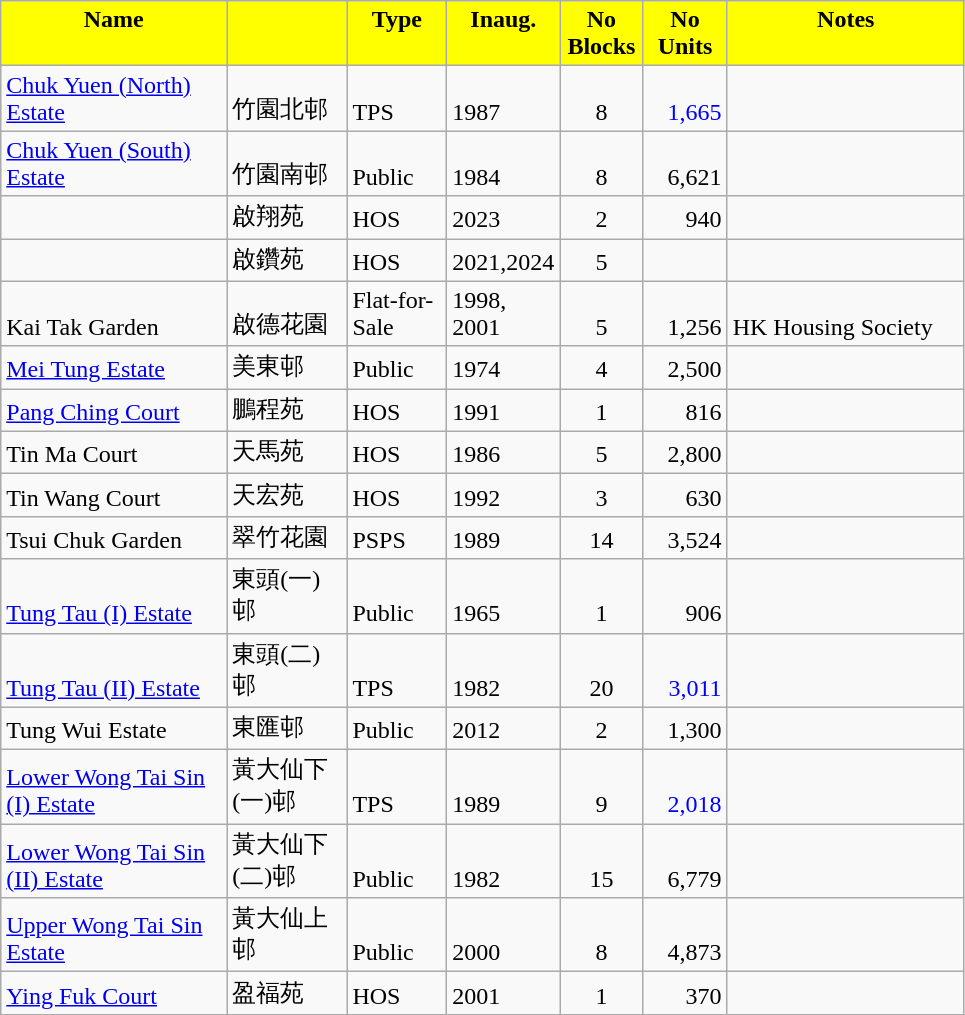<table class="wikitable">
<tr style="font-weight:bold;background-color:yellow" align="center" valign="top">
<td width="143.25" Height="12.75">Name</td>
<td width="72.75" align="center" valign="top"></td>
<td width="59.25" align="center" valign="top">Type</td>
<td width="48" align="center" valign="top">Inaug.</td>
<td width="48" align="center" valign="top">No Blocks</td>
<td width="48.75" align="center" valign="top">No Units</td>
<td width="150.75" align="center" valign="top">Notes</td>
</tr>
<tr valign="bottom">
<td Height="12.75"><a href='#'>Chuk Yuen (North) Estate</a></td>
<td>竹園北邨</td>
<td>TPS</td>
<td>1987</td>
<td align="center">8</td>
<td style="color:#0000FF" align="right">1,665</td>
<td></td>
</tr>
<tr valign="bottom">
<td Height="12.75"><a href='#'>Chuk Yuen (South) Estate</a></td>
<td>竹園南邨</td>
<td>Public</td>
<td>1984</td>
<td align="center">8</td>
<td align="right">6,621</td>
<td></td>
</tr>
<tr valign="bottom">
<td Height="12.75"></td>
<td>啟翔苑</td>
<td>HOS</td>
<td>2023</td>
<td align="center">2</td>
<td align="right">940</td>
<td></td>
</tr>
<tr valign="bottom">
<td Height="12.75"></td>
<td>啟鑽苑</td>
<td>HOS</td>
<td>2021,2024</td>
<td align="center">5</td>
<td align="right"></td>
<td></td>
</tr>
<tr valign="bottom">
<td Height="12.75">Kai Tak Garden</td>
<td>啟德花園</td>
<td>Flat-for-Sale</td>
<td>1998, 2001</td>
<td align="center">5</td>
<td align="right">1,256</td>
<td>HK Housing Society</td>
</tr>
<tr valign="bottom">
<td Height="12.75"><a href='#'>Mei Tung Estate</a></td>
<td>美東邨</td>
<td>Public</td>
<td>1974</td>
<td align="center">4</td>
<td align="right">2,500</td>
<td></td>
</tr>
<tr valign="bottom">
<td Height="12.75"><a href='#'>Pang Ching Court</a></td>
<td>鵬程苑</td>
<td>HOS</td>
<td>1991</td>
<td align="center">1</td>
<td align="right">816</td>
<td></td>
</tr>
<tr valign="bottom">
<td Height="12.75">Tin Ma Court</td>
<td>天馬苑</td>
<td>HOS</td>
<td>1986</td>
<td align="center">5</td>
<td align="right">2,800</td>
<td></td>
</tr>
<tr valign="bottom">
<td Height="12.75">Tin Wang Court</td>
<td>天宏苑</td>
<td>HOS</td>
<td>1992</td>
<td align="center">3</td>
<td align="right">630</td>
<td></td>
</tr>
<tr valign="bottom">
<td Height="12.75">Tsui Chuk Garden</td>
<td>翠竹花園</td>
<td>PSPS</td>
<td>1989</td>
<td align="center">14</td>
<td align="right">3,524</td>
<td></td>
</tr>
<tr valign="bottom">
<td Height="12.75"><a href='#'>Tung Tau (I) Estate</a></td>
<td>東頭(一)邨</td>
<td>Public</td>
<td>1965</td>
<td align="center">1</td>
<td align="right">906</td>
<td></td>
</tr>
<tr valign="bottom">
<td Height="12.75"><a href='#'>Tung Tau (II) Estate</a></td>
<td>東頭(二)邨</td>
<td>TPS</td>
<td>1982</td>
<td align="center">20</td>
<td style="color:#0000FF" align="right">3,011</td>
<td></td>
</tr>
<tr valign="bottom">
<td Height="12.75">Tung Wui Estate</td>
<td>東匯邨</td>
<td>Public</td>
<td>2012</td>
<td align="center">2</td>
<td align="right">1,300</td>
<td></td>
</tr>
<tr valign="bottom">
<td Height="12.75"><a href='#'>Lower Wong Tai Sin (I) Estate</a></td>
<td>黃大仙下(一)邨</td>
<td>TPS</td>
<td>1989</td>
<td align="center">9</td>
<td style="color:#0000FF" align="right">2,018</td>
<td></td>
</tr>
<tr valign="bottom">
<td Height="12.75"><a href='#'>Lower Wong Tai Sin (II) Estate</a></td>
<td>黃大仙下(二)邨</td>
<td>Public</td>
<td>1982</td>
<td align="center">15</td>
<td align="right">6,779</td>
<td></td>
</tr>
<tr valign="bottom">
<td Height="12.75"><a href='#'>Upper Wong Tai Sin Estate</a></td>
<td>黃大仙上邨</td>
<td>Public</td>
<td>2000</td>
<td align="center">8</td>
<td align="right">4,873</td>
<td></td>
</tr>
<tr valign="bottom">
<td Height="12.75"><a href='#'>Ying Fuk Court</a></td>
<td>盈福苑</td>
<td>HOS</td>
<td>2001</td>
<td align="center">1</td>
<td align="right">370</td>
<td></td>
</tr>
</table>
